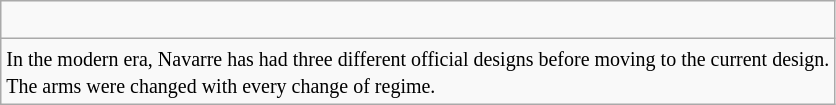<table class="wikitable">
<tr>
<td><br></td>
</tr>
<tr>
<td><small>In the modern era, Navarre has had three different official designs before moving to the current design.<br> The arms were changed with every change of regime.</small></td>
</tr>
</table>
